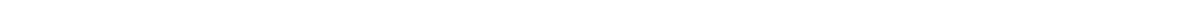<table style="width:88%; text-align:center;">
<tr style="color:white;">
<td style="background:"><strong>8</strong></td>
<td style="background:"><strong>5</strong></td>
<td style="background:"><strong>4</strong></td>
<td style="background:"><strong>15</strong></td>
</tr>
</table>
